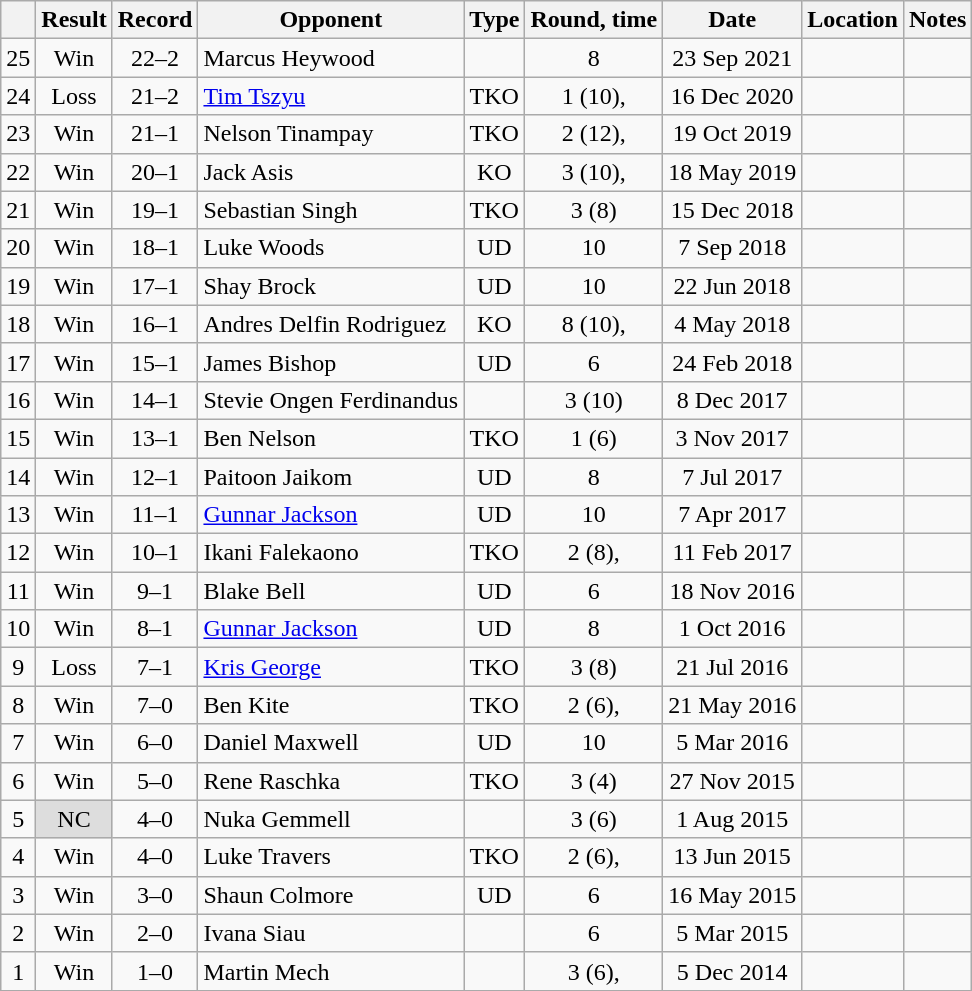<table class="wikitable" style="text-align:center">
<tr>
<th></th>
<th>Result</th>
<th>Record</th>
<th>Opponent</th>
<th>Type</th>
<th>Round, time</th>
<th>Date</th>
<th>Location</th>
<th>Notes</th>
</tr>
<tr>
<td>25</td>
<td>Win</td>
<td>22–2 </td>
<td style="text-align:left;">Marcus Heywood</td>
<td></td>
<td>8</td>
<td>23 Sep 2021</td>
<td style="text-align:left;"></td>
<td></td>
</tr>
<tr>
<td>24</td>
<td>Loss</td>
<td>21–2 </td>
<td style="text-align:left;"><a href='#'>Tim Tszyu</a></td>
<td>TKO</td>
<td>1 (10), </td>
<td>16 Dec 2020</td>
<td style="text-align:left;"></td>
<td style="text-align:left;"></td>
</tr>
<tr>
<td>23</td>
<td>Win</td>
<td>21–1 </td>
<td style="text-align:left;">Nelson Tinampay</td>
<td>TKO</td>
<td>2 (12), </td>
<td>19 Oct 2019</td>
<td style="text-align:left;"></td>
<td style="text-align:left;"></td>
</tr>
<tr>
<td>22</td>
<td>Win</td>
<td>20–1 </td>
<td style="text-align:left;">Jack Asis</td>
<td>KO</td>
<td>3 (10), </td>
<td>18 May 2019</td>
<td style="text-align:left;"></td>
<td style="text-align:left;"></td>
</tr>
<tr>
<td>21</td>
<td>Win</td>
<td>19–1 </td>
<td style="text-align:left;">Sebastian Singh</td>
<td>TKO</td>
<td>3 (8)</td>
<td>15 Dec 2018</td>
<td style="text-align:left;"></td>
<td style="text-align:left;"></td>
</tr>
<tr>
<td>20</td>
<td>Win</td>
<td>18–1 </td>
<td style="text-align:left;">Luke Woods</td>
<td>UD</td>
<td>10</td>
<td>7 Sep 2018</td>
<td style="text-align:left;"></td>
<td style="text-align:left;"></td>
</tr>
<tr>
<td>19</td>
<td>Win</td>
<td>17–1 </td>
<td style="text-align:left;">Shay Brock</td>
<td>UD</td>
<td>10</td>
<td>22 Jun 2018</td>
<td style="text-align:left;"></td>
<td style="text-align:left;"></td>
</tr>
<tr>
<td>18</td>
<td>Win</td>
<td>16–1 </td>
<td style="text-align:left;">Andres Delfin Rodriguez</td>
<td>KO</td>
<td>8 (10), </td>
<td>4 May 2018</td>
<td style="text-align:left;"></td>
<td style="text-align:left;"></td>
</tr>
<tr>
<td>17</td>
<td>Win</td>
<td>15–1 </td>
<td style="text-align:left;">James Bishop</td>
<td>UD</td>
<td>6</td>
<td>24 Feb 2018</td>
<td style="text-align:left;"></td>
<td></td>
</tr>
<tr>
<td>16</td>
<td>Win</td>
<td>14–1 </td>
<td style="text-align:left;">Stevie Ongen Ferdinandus</td>
<td></td>
<td>3 (10)</td>
<td>8 Dec 2017</td>
<td style="text-align:left;"></td>
<td style="text-align:left;"></td>
</tr>
<tr>
<td>15</td>
<td>Win</td>
<td>13–1 </td>
<td style="text-align:left;">Ben Nelson</td>
<td>TKO</td>
<td>1 (6)</td>
<td>3 Nov 2017</td>
<td style="text-align:left;"></td>
<td></td>
</tr>
<tr>
<td>14</td>
<td>Win</td>
<td>12–1 </td>
<td style="text-align:left;">Paitoon Jaikom</td>
<td>UD</td>
<td>8</td>
<td>7 Jul 2017</td>
<td style="text-align:left;"></td>
<td></td>
</tr>
<tr>
<td>13</td>
<td>Win</td>
<td>11–1 </td>
<td style="text-align:left;"><a href='#'>Gunnar Jackson</a></td>
<td>UD</td>
<td>10</td>
<td>7 Apr 2017</td>
<td style="text-align:left;"></td>
<td style="text-align:left;"></td>
</tr>
<tr>
<td>12</td>
<td>Win</td>
<td>10–1 </td>
<td style="text-align:left;">Ikani Falekaono</td>
<td>TKO</td>
<td>2 (8), </td>
<td>11 Feb 2017</td>
<td style="text-align:left;"></td>
<td></td>
</tr>
<tr>
<td>11</td>
<td>Win</td>
<td>9–1 </td>
<td style="text-align:left;">Blake Bell</td>
<td>UD</td>
<td>6</td>
<td>18 Nov 2016</td>
<td style="text-align:left;"></td>
<td></td>
</tr>
<tr>
<td>10</td>
<td>Win</td>
<td>8–1 </td>
<td style="text-align:left;"><a href='#'>Gunnar Jackson</a></td>
<td>UD</td>
<td>8</td>
<td>1 Oct 2016</td>
<td style="text-align:left;"></td>
<td></td>
</tr>
<tr>
<td>9</td>
<td>Loss</td>
<td>7–1 </td>
<td style="text-align:left;"><a href='#'>Kris George</a></td>
<td>TKO</td>
<td>3 (8)</td>
<td>21 Jul 2016</td>
<td style="text-align:left;"></td>
<td></td>
</tr>
<tr>
<td>8</td>
<td>Win</td>
<td>7–0 </td>
<td style="text-align:left;">Ben Kite</td>
<td>TKO</td>
<td>2 (6), </td>
<td>21 May 2016</td>
<td style="text-align:left;"></td>
<td></td>
</tr>
<tr>
<td>7</td>
<td>Win</td>
<td>6–0 </td>
<td style="text-align:left;">Daniel Maxwell</td>
<td>UD</td>
<td>10</td>
<td>5 Mar 2016</td>
<td style="text-align:left;"></td>
<td style="text-align:left;"></td>
</tr>
<tr>
<td>6</td>
<td>Win</td>
<td>5–0 </td>
<td style="text-align:left;">Rene Raschka</td>
<td>TKO</td>
<td>3 (4)</td>
<td>27 Nov 2015</td>
<td style="text-align:left;"></td>
<td></td>
</tr>
<tr>
<td>5</td>
<td style="background:#DDD">NC</td>
<td>4–0 </td>
<td style="text-align:left;">Nuka Gemmell</td>
<td></td>
<td>3 (6)</td>
<td>1 Aug 2015</td>
<td style="text-align:left;"></td>
<td></td>
</tr>
<tr>
<td>4</td>
<td>Win</td>
<td>4–0</td>
<td style="text-align:left;">Luke Travers</td>
<td>TKO</td>
<td>2 (6), </td>
<td>13 Jun 2015</td>
<td style="text-align:left;"></td>
<td></td>
</tr>
<tr>
<td>3</td>
<td>Win</td>
<td>3–0</td>
<td style="text-align:left;">Shaun Colmore</td>
<td>UD</td>
<td>6</td>
<td>16 May 2015</td>
<td style="text-align:left;"></td>
<td></td>
</tr>
<tr>
<td>2</td>
<td>Win</td>
<td>2–0</td>
<td style="text-align:left;">Ivana Siau</td>
<td></td>
<td>6</td>
<td>5 Mar 2015</td>
<td style="text-align:left;"></td>
<td></td>
</tr>
<tr>
<td>1</td>
<td>Win</td>
<td>1–0</td>
<td style="text-align:left;">Martin Mech</td>
<td></td>
<td>3 (6), </td>
<td>5 Dec 2014</td>
<td style="text-align:left;"></td>
<td></td>
</tr>
<tr>
</tr>
</table>
